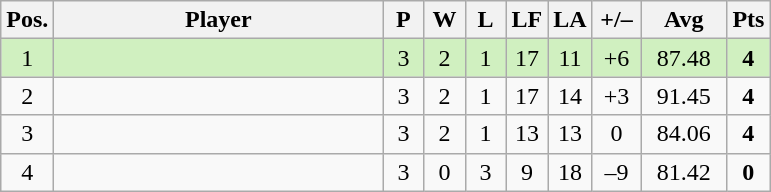<table class="wikitable" style="text-align:center; margin: 1em auto 1em auto, align:left">
<tr>
<th width=20>Pos.</th>
<th width=212>Player</th>
<th width=20>P</th>
<th width=20>W</th>
<th width=20>L</th>
<th width=20>LF</th>
<th width=20>LA</th>
<th width=25>+/–</th>
<th width=50>Avg</th>
<th width=20>Pts</th>
</tr>
<tr style="background:#D0F0C0;">
<td>1</td>
<td align=left></td>
<td>3</td>
<td>2</td>
<td>1</td>
<td>17</td>
<td>11</td>
<td>+6</td>
<td>87.48</td>
<td><strong>4</strong></td>
</tr>
<tr style=>
<td>2</td>
<td align=left></td>
<td>3</td>
<td>2</td>
<td>1</td>
<td>17</td>
<td>14</td>
<td>+3</td>
<td>91.45</td>
<td><strong>4</strong></td>
</tr>
<tr style=>
<td>3</td>
<td align=left></td>
<td>3</td>
<td>2</td>
<td>1</td>
<td>13</td>
<td>13</td>
<td>0</td>
<td>84.06</td>
<td><strong>4</strong></td>
</tr>
<tr style=>
<td>4</td>
<td align=left></td>
<td>3</td>
<td>0</td>
<td>3</td>
<td>9</td>
<td>18</td>
<td>–9</td>
<td>81.42</td>
<td><strong>0</strong></td>
</tr>
</table>
